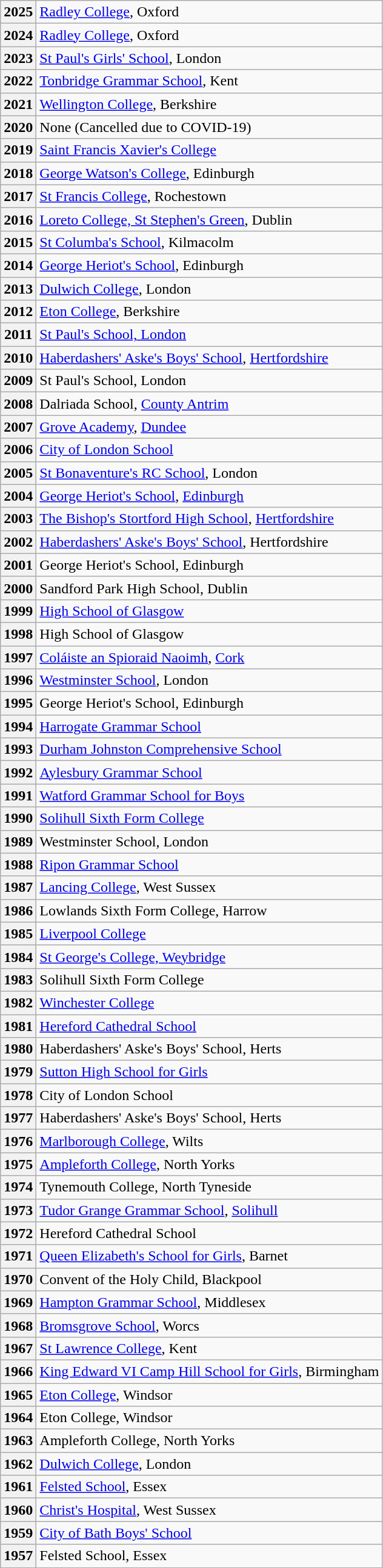<table class="wikitable sortable">
<tr>
<th>2025</th>
<td><a href='#'>Radley College</a>, Oxford</td>
</tr>
<tr>
<th>2024</th>
<td><a href='#'>Radley College</a>, Oxford</td>
</tr>
<tr>
<th>2023</th>
<td><a href='#'>St Paul's Girls' School</a>, London</td>
</tr>
<tr>
<th>2022</th>
<td><a href='#'>Tonbridge Grammar School</a>, Kent</td>
</tr>
<tr>
<th>2021</th>
<td><a href='#'>Wellington College</a>, Berkshire</td>
</tr>
<tr>
<th>2020</th>
<td>None (Cancelled due to COVID-19)</td>
</tr>
<tr>
<th>2019</th>
<td><a href='#'>Saint Francis Xavier's College</a></td>
</tr>
<tr>
<th>2018</th>
<td><a href='#'>George Watson's College</a>, Edinburgh</td>
</tr>
<tr>
<th>2017</th>
<td><a href='#'>St Francis College</a>, Rochestown</td>
</tr>
<tr>
<th>2016</th>
<td><a href='#'>Loreto College, St Stephen's Green</a>, Dublin</td>
</tr>
<tr>
<th>2015</th>
<td><a href='#'>St Columba's School</a>, Kilmacolm</td>
</tr>
<tr>
<th>2014</th>
<td><a href='#'>George Heriot's School</a>, Edinburgh</td>
</tr>
<tr>
<th>2013</th>
<td><a href='#'>Dulwich College</a>, London</td>
</tr>
<tr>
<th>2012</th>
<td><a href='#'>Eton College</a>, Berkshire</td>
</tr>
<tr>
<th>2011</th>
<td><a href='#'>St Paul's School, London</a></td>
</tr>
<tr>
<th>2010</th>
<td><a href='#'>Haberdashers' Aske's Boys' School</a>, <a href='#'>Hertfordshire</a></td>
</tr>
<tr>
<th>2009</th>
<td>St Paul's School, London</td>
</tr>
<tr>
<th>2008</th>
<td>Dalriada School, <a href='#'>County Antrim</a></td>
</tr>
<tr>
<th>2007</th>
<td><a href='#'>Grove Academy</a>, <a href='#'>Dundee</a></td>
</tr>
<tr>
<th>2006</th>
<td><a href='#'>City of London School</a></td>
</tr>
<tr>
<th>2005</th>
<td><a href='#'>St Bonaventure's RC School</a>, London</td>
</tr>
<tr>
<th>2004</th>
<td><a href='#'>George Heriot's School</a>, <a href='#'>Edinburgh</a></td>
</tr>
<tr>
<th>2003</th>
<td><a href='#'>The Bishop's Stortford High School</a>, <a href='#'>Hertfordshire</a></td>
</tr>
<tr>
<th>2002</th>
<td><a href='#'>Haberdashers' Aske's Boys' School</a>, Hertfordshire</td>
</tr>
<tr>
<th>2001</th>
<td>George Heriot's School, Edinburgh</td>
</tr>
<tr>
<th>2000</th>
<td>Sandford Park High School, Dublin</td>
</tr>
<tr>
<th>1999</th>
<td><a href='#'>High School of Glasgow</a></td>
</tr>
<tr>
<th>1998</th>
<td>High School of Glasgow</td>
</tr>
<tr>
<th>1997</th>
<td><a href='#'>Coláiste an Spioraid Naoimh</a>, <a href='#'>Cork</a></td>
</tr>
<tr>
<th>1996</th>
<td><a href='#'>Westminster School</a>, London</td>
</tr>
<tr>
<th>1995</th>
<td>George Heriot's School, Edinburgh</td>
</tr>
<tr>
<th>1994</th>
<td><a href='#'>Harrogate Grammar School</a></td>
</tr>
<tr>
<th>1993</th>
<td><a href='#'>Durham Johnston Comprehensive School</a></td>
</tr>
<tr>
<th>1992</th>
<td><a href='#'>Aylesbury Grammar School</a></td>
</tr>
<tr>
<th>1991</th>
<td><a href='#'>Watford Grammar School for Boys</a></td>
</tr>
<tr>
<th>1990</th>
<td><a href='#'>Solihull Sixth Form College</a></td>
</tr>
<tr>
<th>1989</th>
<td>Westminster School, London</td>
</tr>
<tr>
<th>1988</th>
<td><a href='#'>Ripon Grammar School</a></td>
</tr>
<tr>
<th>1987</th>
<td><a href='#'>Lancing College</a>, West Sussex</td>
</tr>
<tr>
<th>1986</th>
<td>Lowlands Sixth Form College, Harrow</td>
</tr>
<tr>
<th>1985</th>
<td><a href='#'>Liverpool College</a></td>
</tr>
<tr>
<th>1984</th>
<td><a href='#'>St George's College, Weybridge</a></td>
</tr>
<tr>
<th>1983</th>
<td>Solihull Sixth Form College</td>
</tr>
<tr>
<th>1982</th>
<td><a href='#'>Winchester College</a></td>
</tr>
<tr>
<th>1981</th>
<td><a href='#'>Hereford Cathedral School</a></td>
</tr>
<tr>
<th>1980</th>
<td>Haberdashers' Aske's Boys' School, Herts</td>
</tr>
<tr>
<th>1979</th>
<td><a href='#'>Sutton High School for Girls</a></td>
</tr>
<tr>
<th>1978</th>
<td>City of London School</td>
</tr>
<tr>
<th>1977</th>
<td>Haberdashers' Aske's Boys' School, Herts</td>
</tr>
<tr>
<th>1976</th>
<td><a href='#'>Marlborough College</a>, Wilts</td>
</tr>
<tr>
<th>1975</th>
<td><a href='#'>Ampleforth College</a>, North Yorks</td>
</tr>
<tr>
<th>1974</th>
<td>Tynemouth College, North Tyneside</td>
</tr>
<tr>
<th>1973</th>
<td><a href='#'>Tudor Grange Grammar School</a>, <a href='#'>Solihull</a></td>
</tr>
<tr>
<th>1972</th>
<td>Hereford Cathedral School</td>
</tr>
<tr>
<th>1971</th>
<td><a href='#'>Queen Elizabeth's School for Girls</a>, Barnet</td>
</tr>
<tr>
<th>1970</th>
<td>Convent of the Holy Child, Blackpool</td>
</tr>
<tr>
<th>1969</th>
<td><a href='#'>Hampton Grammar School</a>, Middlesex</td>
</tr>
<tr>
<th>1968</th>
<td><a href='#'>Bromsgrove School</a>, Worcs</td>
</tr>
<tr>
<th>1967</th>
<td><a href='#'>St Lawrence College</a>, Kent</td>
</tr>
<tr>
<th>1966</th>
<td><a href='#'>King Edward VI Camp Hill School for Girls</a>, Birmingham</td>
</tr>
<tr>
<th>1965</th>
<td><a href='#'>Eton College</a>, Windsor</td>
</tr>
<tr>
<th>1964</th>
<td>Eton College, Windsor</td>
</tr>
<tr>
<th>1963</th>
<td>Ampleforth College, North Yorks</td>
</tr>
<tr>
<th>1962</th>
<td><a href='#'>Dulwich College</a>, London</td>
</tr>
<tr>
<th>1961</th>
<td><a href='#'>Felsted School</a>, Essex</td>
</tr>
<tr>
<th>1960</th>
<td><a href='#'>Christ's Hospital</a>, West Sussex</td>
</tr>
<tr>
<th>1959</th>
<td><a href='#'>City of Bath Boys' School</a></td>
</tr>
<tr>
<th>1957</th>
<td>Felsted School, Essex</td>
</tr>
</table>
